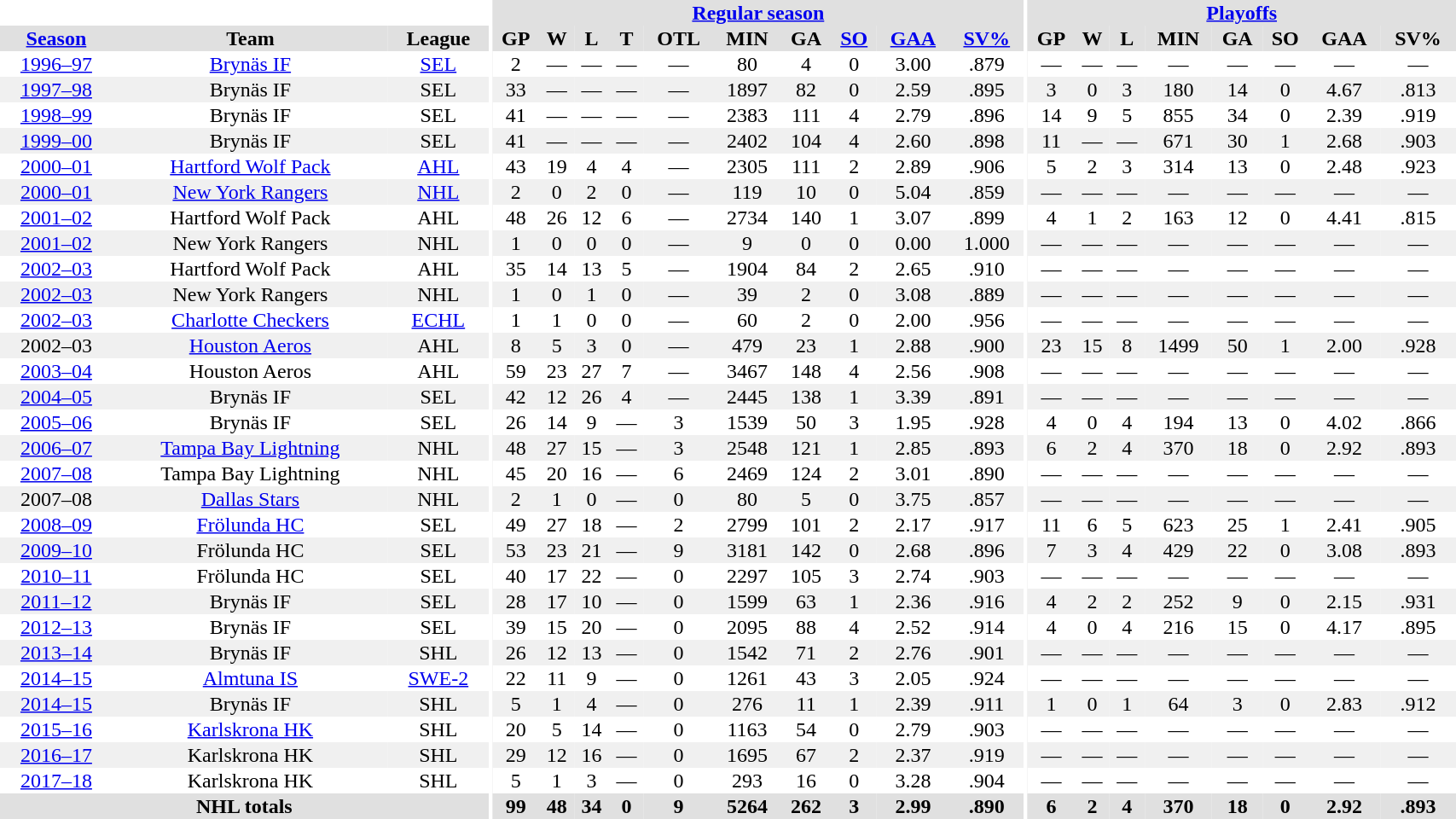<table border="0" cellpadding="1" cellspacing="0" style="width:90%; text-align:center;">
<tr bgcolor="#e0e0e0">
<th colspan="3" bgcolor="#ffffff"></th>
<th rowspan="99" bgcolor="#ffffff"></th>
<th colspan="10" bgcolor="#e0e0e0"><a href='#'>Regular season</a></th>
<th rowspan="99" bgcolor="#ffffff"></th>
<th colspan="8" bgcolor="#e0e0e0"><a href='#'>Playoffs</a></th>
</tr>
<tr bgcolor="#e0e0e0">
<th><a href='#'>Season</a></th>
<th>Team</th>
<th>League</th>
<th>GP</th>
<th>W</th>
<th>L</th>
<th>T</th>
<th>OTL</th>
<th>MIN</th>
<th>GA</th>
<th><a href='#'>SO</a></th>
<th><a href='#'>GAA</a></th>
<th><a href='#'>SV%</a></th>
<th>GP</th>
<th>W</th>
<th>L</th>
<th>MIN</th>
<th>GA</th>
<th>SO</th>
<th>GAA</th>
<th>SV%</th>
</tr>
<tr>
<td><a href='#'>1996–97</a></td>
<td><a href='#'>Brynäs IF</a></td>
<td><a href='#'>SEL</a></td>
<td>2</td>
<td>—</td>
<td>—</td>
<td>—</td>
<td>—</td>
<td>80</td>
<td>4</td>
<td>0</td>
<td>3.00</td>
<td>.879</td>
<td>—</td>
<td>—</td>
<td>—</td>
<td>—</td>
<td>—</td>
<td>—</td>
<td>—</td>
<td>—</td>
</tr>
<tr bgcolor="#f0f0f0">
<td><a href='#'>1997–98</a></td>
<td>Brynäs IF</td>
<td>SEL</td>
<td>33</td>
<td>—</td>
<td>—</td>
<td>—</td>
<td>—</td>
<td>1897</td>
<td>82</td>
<td>0</td>
<td>2.59</td>
<td>.895</td>
<td>3</td>
<td>0</td>
<td>3</td>
<td>180</td>
<td>14</td>
<td>0</td>
<td>4.67</td>
<td>.813</td>
</tr>
<tr>
<td><a href='#'>1998–99</a></td>
<td>Brynäs IF</td>
<td>SEL</td>
<td>41</td>
<td>—</td>
<td>—</td>
<td>—</td>
<td>—</td>
<td>2383</td>
<td>111</td>
<td>4</td>
<td>2.79</td>
<td>.896</td>
<td>14</td>
<td>9</td>
<td>5</td>
<td>855</td>
<td>34</td>
<td>0</td>
<td>2.39</td>
<td>.919</td>
</tr>
<tr bgcolor="#f0f0f0">
<td><a href='#'>1999–00</a></td>
<td>Brynäs IF</td>
<td>SEL</td>
<td>41</td>
<td>—</td>
<td>—</td>
<td>—</td>
<td>—</td>
<td>2402</td>
<td>104</td>
<td>4</td>
<td>2.60</td>
<td>.898</td>
<td>11</td>
<td>—</td>
<td>—</td>
<td>671</td>
<td>30</td>
<td>1</td>
<td>2.68</td>
<td>.903</td>
</tr>
<tr>
<td><a href='#'>2000–01</a></td>
<td><a href='#'>Hartford Wolf Pack</a></td>
<td><a href='#'>AHL</a></td>
<td>43</td>
<td>19</td>
<td>4</td>
<td>4</td>
<td>—</td>
<td>2305</td>
<td>111</td>
<td>2</td>
<td>2.89</td>
<td>.906</td>
<td>5</td>
<td>2</td>
<td>3</td>
<td>314</td>
<td>13</td>
<td>0</td>
<td>2.48</td>
<td>.923</td>
</tr>
<tr bgcolor="#f0f0f0">
<td><a href='#'>2000–01</a></td>
<td><a href='#'>New York Rangers</a></td>
<td><a href='#'>NHL</a></td>
<td>2</td>
<td>0</td>
<td>2</td>
<td>0</td>
<td>—</td>
<td>119</td>
<td>10</td>
<td>0</td>
<td>5.04</td>
<td>.859</td>
<td>—</td>
<td>—</td>
<td>—</td>
<td>—</td>
<td>—</td>
<td>—</td>
<td>—</td>
<td>—</td>
</tr>
<tr>
<td><a href='#'>2001–02</a></td>
<td>Hartford Wolf Pack</td>
<td>AHL</td>
<td>48</td>
<td>26</td>
<td>12</td>
<td>6</td>
<td>—</td>
<td>2734</td>
<td>140</td>
<td>1</td>
<td>3.07</td>
<td>.899</td>
<td>4</td>
<td>1</td>
<td>2</td>
<td>163</td>
<td>12</td>
<td>0</td>
<td>4.41</td>
<td>.815</td>
</tr>
<tr bgcolor="#f0f0f0">
<td><a href='#'>2001–02</a></td>
<td>New York Rangers</td>
<td>NHL</td>
<td>1</td>
<td>0</td>
<td>0</td>
<td>0</td>
<td>—</td>
<td>9</td>
<td>0</td>
<td>0</td>
<td>0.00</td>
<td>1.000</td>
<td>—</td>
<td>—</td>
<td>—</td>
<td>—</td>
<td>—</td>
<td>—</td>
<td>—</td>
<td>—</td>
</tr>
<tr>
<td><a href='#'>2002–03</a></td>
<td>Hartford Wolf Pack</td>
<td>AHL</td>
<td>35</td>
<td>14</td>
<td>13</td>
<td>5</td>
<td>—</td>
<td>1904</td>
<td>84</td>
<td>2</td>
<td>2.65</td>
<td>.910</td>
<td>—</td>
<td>—</td>
<td>—</td>
<td>—</td>
<td>—</td>
<td>—</td>
<td>—</td>
<td>—</td>
</tr>
<tr bgcolor="#f0f0f0">
<td><a href='#'>2002–03</a></td>
<td>New York Rangers</td>
<td>NHL</td>
<td>1</td>
<td>0</td>
<td>1</td>
<td>0</td>
<td>—</td>
<td>39</td>
<td>2</td>
<td>0</td>
<td>3.08</td>
<td>.889</td>
<td>—</td>
<td>—</td>
<td>—</td>
<td>—</td>
<td>—</td>
<td>—</td>
<td>—</td>
<td>—</td>
</tr>
<tr>
<td><a href='#'>2002–03</a></td>
<td><a href='#'>Charlotte Checkers</a></td>
<td><a href='#'>ECHL</a></td>
<td>1</td>
<td>1</td>
<td>0</td>
<td>0</td>
<td>—</td>
<td>60</td>
<td>2</td>
<td>0</td>
<td>2.00</td>
<td>.956</td>
<td>—</td>
<td>—</td>
<td>—</td>
<td>—</td>
<td>—</td>
<td>—</td>
<td>—</td>
<td>—</td>
</tr>
<tr bgcolor="#f0f0f0">
<td>2002–03</td>
<td><a href='#'>Houston Aeros</a></td>
<td>AHL</td>
<td>8</td>
<td>5</td>
<td>3</td>
<td>0</td>
<td>—</td>
<td>479</td>
<td>23</td>
<td>1</td>
<td>2.88</td>
<td>.900</td>
<td>23</td>
<td>15</td>
<td>8</td>
<td>1499</td>
<td>50</td>
<td>1</td>
<td>2.00</td>
<td>.928</td>
</tr>
<tr>
<td><a href='#'>2003–04</a></td>
<td>Houston Aeros</td>
<td>AHL</td>
<td>59</td>
<td>23</td>
<td>27</td>
<td>7</td>
<td>—</td>
<td>3467</td>
<td>148</td>
<td>4</td>
<td>2.56</td>
<td>.908</td>
<td>—</td>
<td>—</td>
<td>—</td>
<td>—</td>
<td>—</td>
<td>—</td>
<td>—</td>
<td>—</td>
</tr>
<tr bgcolor="#f0f0f0">
<td><a href='#'>2004–05</a></td>
<td>Brynäs IF</td>
<td>SEL</td>
<td>42</td>
<td>12</td>
<td>26</td>
<td>4</td>
<td>—</td>
<td>2445</td>
<td>138</td>
<td>1</td>
<td>3.39</td>
<td>.891</td>
<td>—</td>
<td>—</td>
<td>—</td>
<td>—</td>
<td>—</td>
<td>—</td>
<td>—</td>
<td>—</td>
</tr>
<tr>
<td><a href='#'>2005–06</a></td>
<td>Brynäs IF</td>
<td>SEL</td>
<td>26</td>
<td>14</td>
<td>9</td>
<td>—</td>
<td>3</td>
<td>1539</td>
<td>50</td>
<td>3</td>
<td>1.95</td>
<td>.928</td>
<td>4</td>
<td>0</td>
<td>4</td>
<td>194</td>
<td>13</td>
<td>0</td>
<td>4.02</td>
<td>.866</td>
</tr>
<tr bgcolor="#f0f0f0">
<td><a href='#'>2006–07</a></td>
<td><a href='#'>Tampa Bay Lightning</a></td>
<td>NHL</td>
<td>48</td>
<td>27</td>
<td>15</td>
<td>—</td>
<td>3</td>
<td>2548</td>
<td>121</td>
<td>1</td>
<td>2.85</td>
<td>.893</td>
<td>6</td>
<td>2</td>
<td>4</td>
<td>370</td>
<td>18</td>
<td>0</td>
<td>2.92</td>
<td>.893</td>
</tr>
<tr>
<td><a href='#'>2007–08</a></td>
<td>Tampa Bay Lightning</td>
<td>NHL</td>
<td>45</td>
<td>20</td>
<td>16</td>
<td>—</td>
<td>6</td>
<td>2469</td>
<td>124</td>
<td>2</td>
<td>3.01</td>
<td>.890</td>
<td>—</td>
<td>—</td>
<td>—</td>
<td>—</td>
<td>—</td>
<td>—</td>
<td>—</td>
<td>—</td>
</tr>
<tr bgcolor="#f0f0f0">
<td>2007–08</td>
<td><a href='#'>Dallas Stars</a></td>
<td>NHL</td>
<td>2</td>
<td>1</td>
<td>0</td>
<td>—</td>
<td>0</td>
<td>80</td>
<td>5</td>
<td>0</td>
<td>3.75</td>
<td>.857</td>
<td>—</td>
<td>—</td>
<td>—</td>
<td>—</td>
<td>—</td>
<td>—</td>
<td>—</td>
<td>—</td>
</tr>
<tr>
<td><a href='#'>2008–09</a></td>
<td><a href='#'>Frölunda HC</a></td>
<td>SEL</td>
<td>49</td>
<td>27</td>
<td>18</td>
<td>—</td>
<td>2</td>
<td>2799</td>
<td>101</td>
<td>2</td>
<td>2.17</td>
<td>.917</td>
<td>11</td>
<td>6</td>
<td>5</td>
<td>623</td>
<td>25</td>
<td>1</td>
<td>2.41</td>
<td>.905</td>
</tr>
<tr bgcolor="#f0f0f0">
<td><a href='#'>2009–10</a></td>
<td>Frölunda HC</td>
<td>SEL</td>
<td>53</td>
<td>23</td>
<td>21</td>
<td>—</td>
<td>9</td>
<td>3181</td>
<td>142</td>
<td>0</td>
<td>2.68</td>
<td>.896</td>
<td>7</td>
<td>3</td>
<td>4</td>
<td>429</td>
<td>22</td>
<td>0</td>
<td>3.08</td>
<td>.893</td>
</tr>
<tr>
<td><a href='#'>2010–11</a></td>
<td>Frölunda HC</td>
<td>SEL</td>
<td>40</td>
<td>17</td>
<td>22</td>
<td>—</td>
<td>0</td>
<td>2297</td>
<td>105</td>
<td>3</td>
<td>2.74</td>
<td>.903</td>
<td>—</td>
<td>—</td>
<td>—</td>
<td>—</td>
<td>—</td>
<td>—</td>
<td>—</td>
<td>—</td>
</tr>
<tr bgcolor="#f0f0f0">
<td><a href='#'>2011–12</a></td>
<td>Brynäs IF</td>
<td>SEL</td>
<td>28</td>
<td>17</td>
<td>10</td>
<td>—</td>
<td>0</td>
<td>1599</td>
<td>63</td>
<td>1</td>
<td>2.36</td>
<td>.916</td>
<td>4</td>
<td>2</td>
<td>2</td>
<td>252</td>
<td>9</td>
<td>0</td>
<td>2.15</td>
<td>.931</td>
</tr>
<tr>
<td><a href='#'>2012–13</a></td>
<td>Brynäs IF</td>
<td>SEL</td>
<td>39</td>
<td>15</td>
<td>20</td>
<td>—</td>
<td>0</td>
<td>2095</td>
<td>88</td>
<td>4</td>
<td>2.52</td>
<td>.914</td>
<td>4</td>
<td>0</td>
<td>4</td>
<td>216</td>
<td>15</td>
<td>0</td>
<td>4.17</td>
<td>.895</td>
</tr>
<tr bgcolor="#f0f0f0">
<td><a href='#'>2013–14</a></td>
<td>Brynäs IF</td>
<td>SHL</td>
<td>26</td>
<td>12</td>
<td>13</td>
<td>—</td>
<td>0</td>
<td>1542</td>
<td>71</td>
<td>2</td>
<td>2.76</td>
<td>.901</td>
<td>—</td>
<td>—</td>
<td>—</td>
<td>—</td>
<td>—</td>
<td>—</td>
<td>—</td>
<td>—</td>
</tr>
<tr>
<td><a href='#'>2014–15</a></td>
<td><a href='#'>Almtuna IS</a></td>
<td><a href='#'>SWE-2</a></td>
<td>22</td>
<td>11</td>
<td>9</td>
<td>—</td>
<td>0</td>
<td>1261</td>
<td>43</td>
<td>3</td>
<td>2.05</td>
<td>.924</td>
<td>—</td>
<td>—</td>
<td>—</td>
<td>—</td>
<td>—</td>
<td>—</td>
<td>—</td>
<td>—</td>
</tr>
<tr bgcolor="#f0f0f0">
<td><a href='#'>2014–15</a></td>
<td>Brynäs IF</td>
<td>SHL</td>
<td>5</td>
<td>1</td>
<td>4</td>
<td>—</td>
<td>0</td>
<td>276</td>
<td>11</td>
<td>1</td>
<td>2.39</td>
<td>.911</td>
<td>1</td>
<td>0</td>
<td>1</td>
<td>64</td>
<td>3</td>
<td>0</td>
<td>2.83</td>
<td>.912</td>
</tr>
<tr>
<td><a href='#'>2015–16</a></td>
<td><a href='#'>Karlskrona HK</a></td>
<td>SHL</td>
<td>20</td>
<td>5</td>
<td>14</td>
<td>—</td>
<td>0</td>
<td>1163</td>
<td>54</td>
<td>0</td>
<td>2.79</td>
<td>.903</td>
<td>—</td>
<td>—</td>
<td>—</td>
<td>—</td>
<td>—</td>
<td>—</td>
<td>—</td>
<td>—</td>
</tr>
<tr bgcolor="#f0f0f0">
<td><a href='#'>2016–17</a></td>
<td>Karlskrona HK</td>
<td>SHL</td>
<td>29</td>
<td>12</td>
<td>16</td>
<td>—</td>
<td>0</td>
<td>1695</td>
<td>67</td>
<td>2</td>
<td>2.37</td>
<td>.919</td>
<td>—</td>
<td>—</td>
<td>—</td>
<td>—</td>
<td>—</td>
<td>—</td>
<td>—</td>
<td>—</td>
</tr>
<tr>
<td><a href='#'>2017–18</a></td>
<td>Karlskrona HK</td>
<td>SHL</td>
<td>5</td>
<td>1</td>
<td>3</td>
<td>—</td>
<td>0</td>
<td>293</td>
<td>16</td>
<td>0</td>
<td>3.28</td>
<td>.904</td>
<td>—</td>
<td>—</td>
<td>—</td>
<td>—</td>
<td>—</td>
<td>—</td>
<td>—</td>
<td>—</td>
</tr>
<tr bgcolor="#e0e0e0">
<th colspan="3">NHL totals</th>
<th>99</th>
<th>48</th>
<th>34</th>
<th>0</th>
<th>9</th>
<th>5264</th>
<th>262</th>
<th>3</th>
<th>2.99</th>
<th>.890</th>
<th>6</th>
<th>2</th>
<th>4</th>
<th>370</th>
<th>18</th>
<th>0</th>
<th>2.92</th>
<th>.893</th>
</tr>
</table>
